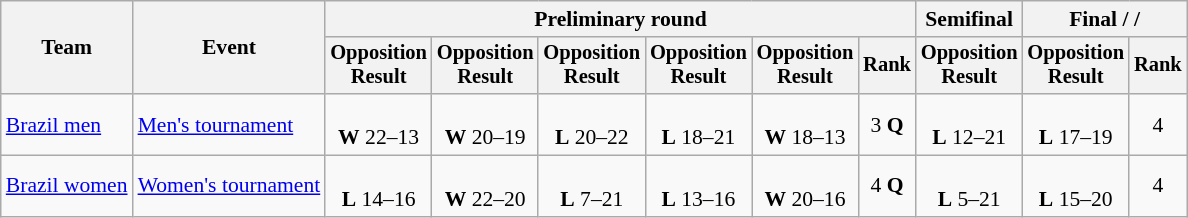<table class=wikitable style=font-size:90%;text-align:center>
<tr>
<th rowspan=2>Team</th>
<th rowspan=2>Event</th>
<th colspan=6>Preliminary round</th>
<th>Semifinal</th>
<th colspan=2>Final /  / </th>
</tr>
<tr style=font-size:95%>
<th>Opposition<br>Result</th>
<th>Opposition<br>Result</th>
<th>Opposition<br>Result</th>
<th>Opposition<br>Result</th>
<th>Opposition<br>Result</th>
<th>Rank</th>
<th>Opposition<br>Result</th>
<th>Opposition<br>Result</th>
<th>Rank</th>
</tr>
<tr>
<td align=left><a href='#'>Brazil men</a></td>
<td align=left><a href='#'>Men's tournament</a></td>
<td><br><strong>W</strong> 22–13</td>
<td><br><strong>W</strong> 20–19</td>
<td><br><strong>L</strong> 20–22</td>
<td><br><strong>L</strong> 18–21</td>
<td><br><strong>W</strong> 18–13</td>
<td>3 <strong>Q</strong></td>
<td><br><strong>L</strong> 12–21</td>
<td><br><strong>L</strong> 17–19</td>
<td>4</td>
</tr>
<tr>
<td align=left><a href='#'>Brazil women</a></td>
<td align=left><a href='#'>Women's tournament</a></td>
<td><br><strong>L</strong> 14–16</td>
<td><br><strong>W</strong> 22–20</td>
<td><br><strong>L</strong> 7–21</td>
<td><br><strong>L</strong> 13–16</td>
<td><br><strong>W</strong> 20–16</td>
<td>4 <strong>Q</strong></td>
<td><br><strong>L</strong> 5–21</td>
<td><br><strong>L</strong> 15–20</td>
<td>4</td>
</tr>
</table>
